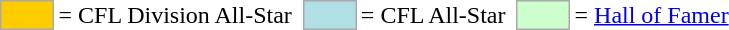<table>
<tr>
<td style="background-color:#FFCC00; border:1px solid #aaaaaa; width:2em;"></td>
<td>= CFL Division All-Star</td>
<td></td>
<td style="background-color:#B0E0E6; border:1px solid #aaaaaa; width:2em;"></td>
<td>= CFL All-Star</td>
<td></td>
<td style="background-color:#CCFFCC; border:1px solid #aaaaaa; width:2em;"></td>
<td>= <a href='#'>Hall of Famer</a></td>
</tr>
</table>
